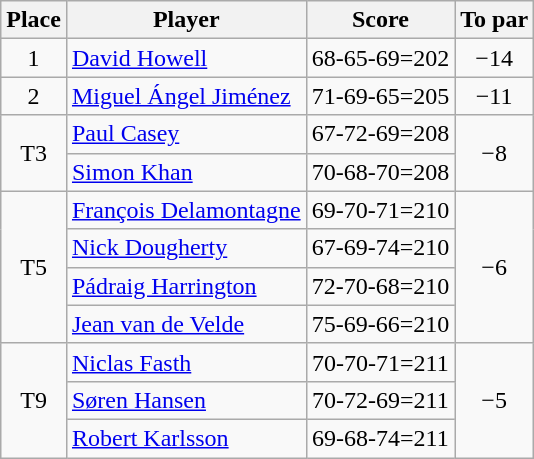<table class="wikitable">
<tr>
<th>Place</th>
<th>Player</th>
<th>Score</th>
<th>To par</th>
</tr>
<tr>
<td align=center>1</td>
<td> <a href='#'>David Howell</a></td>
<td align=center>68-65-69=202</td>
<td align=center>−14</td>
</tr>
<tr>
<td align=center>2</td>
<td> <a href='#'>Miguel Ángel Jiménez</a></td>
<td align=center>71-69-65=205</td>
<td align=center>−11</td>
</tr>
<tr>
<td rowspan="2" align=center>T3</td>
<td> <a href='#'>Paul Casey</a></td>
<td align=center>67-72-69=208</td>
<td rowspan="2" align=center>−8</td>
</tr>
<tr>
<td> <a href='#'>Simon Khan</a></td>
<td align=center>70-68-70=208</td>
</tr>
<tr>
<td rowspan="4" align=center>T5</td>
<td> <a href='#'>François Delamontagne</a></td>
<td align=center>69-70-71=210</td>
<td rowspan="4" align=center>−6</td>
</tr>
<tr>
<td> <a href='#'>Nick Dougherty</a></td>
<td align=center>67-69-74=210</td>
</tr>
<tr>
<td> <a href='#'>Pádraig Harrington</a></td>
<td align=center>72-70-68=210</td>
</tr>
<tr>
<td> <a href='#'>Jean van de Velde</a></td>
<td align=center>75-69-66=210</td>
</tr>
<tr>
<td rowspan="3" align=center>T9</td>
<td> <a href='#'>Niclas Fasth</a></td>
<td align=center>70-70-71=211</td>
<td rowspan="3" align=center>−5</td>
</tr>
<tr>
<td> <a href='#'>Søren Hansen</a></td>
<td align=center>70-72-69=211</td>
</tr>
<tr>
<td> <a href='#'>Robert Karlsson</a></td>
<td align=center>69-68-74=211</td>
</tr>
</table>
